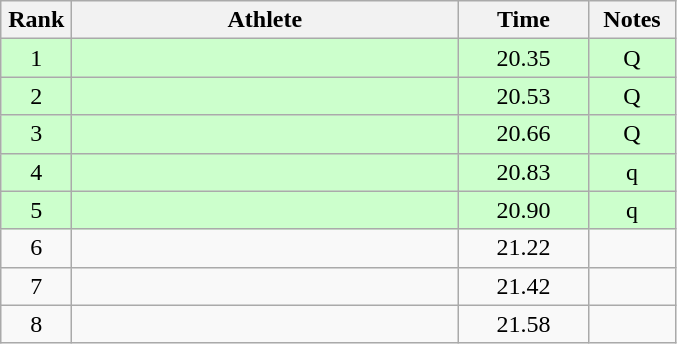<table class="wikitable" style="text-align:center">
<tr>
<th width=40>Rank</th>
<th width=250>Athlete</th>
<th width=80>Time</th>
<th width=50>Notes</th>
</tr>
<tr bgcolor="ccffcc">
<td>1</td>
<td align=left></td>
<td>20.35</td>
<td>Q</td>
</tr>
<tr bgcolor="ccffcc">
<td>2</td>
<td align=left></td>
<td>20.53</td>
<td>Q</td>
</tr>
<tr bgcolor="ccffcc">
<td>3</td>
<td align=left></td>
<td>20.66</td>
<td>Q</td>
</tr>
<tr bgcolor="ccffcc">
<td>4</td>
<td align=left></td>
<td>20.83</td>
<td>q</td>
</tr>
<tr bgcolor="ccffcc">
<td>5</td>
<td align=left></td>
<td>20.90</td>
<td>q</td>
</tr>
<tr>
<td>6</td>
<td align=left></td>
<td>21.22</td>
<td></td>
</tr>
<tr>
<td>7</td>
<td align=left></td>
<td>21.42</td>
<td></td>
</tr>
<tr>
<td>8</td>
<td align=left></td>
<td>21.58</td>
<td></td>
</tr>
</table>
